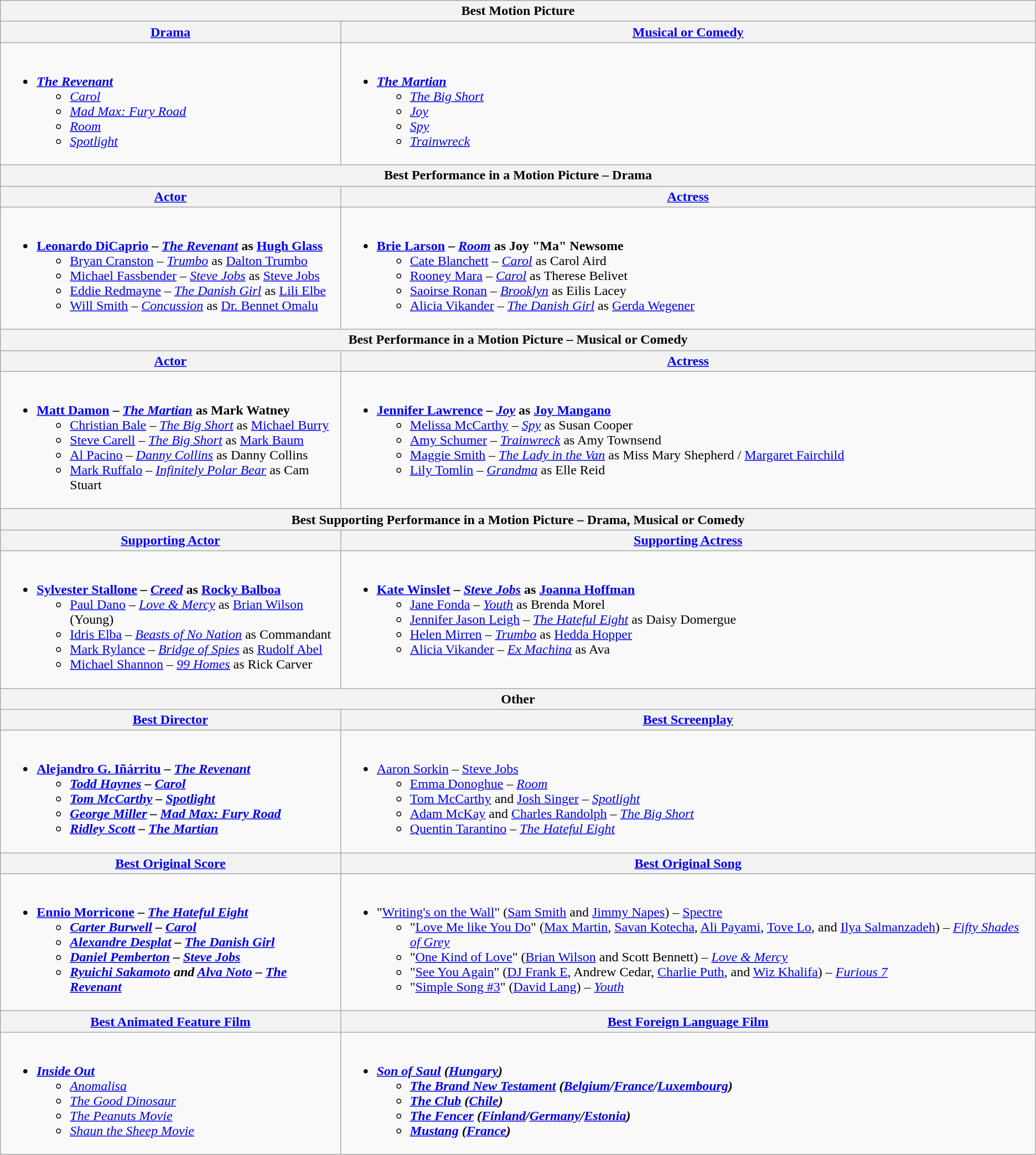<table class=wikitable style="width=100%">
<tr>
<th colspan=2>Best Motion Picture</th>
</tr>
<tr>
<th style="width=50%"><a href='#'>Drama</a></th>
<th style="width=50%"><a href='#'>Musical or Comedy</a></th>
</tr>
<tr>
<td valign="top"><br><ul><li><strong><em><a href='#'>The Revenant</a></em></strong><ul><li><em><a href='#'>Carol</a></em></li><li><em><a href='#'>Mad Max: Fury Road</a></em></li><li><em><a href='#'>Room</a></em></li><li><em><a href='#'>Spotlight</a></em></li></ul></li></ul></td>
<td valign="top"><br><ul><li><strong><em><a href='#'>The Martian</a></em></strong><ul><li><em><a href='#'>The Big Short</a></em></li><li><em><a href='#'>Joy</a></em></li><li><em><a href='#'>Spy</a></em></li><li><em><a href='#'>Trainwreck</a></em></li></ul></li></ul></td>
</tr>
<tr>
<th colspan=2>Best Performance in a Motion Picture – Drama</th>
</tr>
<tr>
<th><a href='#'>Actor</a></th>
<th><a href='#'>Actress</a></th>
</tr>
<tr>
<td valign="top"><br><ul><li><strong><a href='#'>Leonardo DiCaprio</a> – <em><a href='#'>The Revenant</a></em> as <a href='#'>Hugh Glass</a></strong><ul><li><a href='#'>Bryan Cranston</a> – <em><a href='#'>Trumbo</a></em> as <a href='#'>Dalton Trumbo</a></li><li><a href='#'>Michael Fassbender</a> – <em><a href='#'>Steve Jobs</a></em> as <a href='#'>Steve Jobs</a></li><li><a href='#'>Eddie Redmayne</a> – <em><a href='#'>The Danish Girl</a></em> as <a href='#'>Lili Elbe</a></li><li><a href='#'>Will Smith</a> – <em><a href='#'>Concussion</a></em> as <a href='#'>Dr. Bennet Omalu</a></li></ul></li></ul></td>
<td valign="top"><br><ul><li><strong><a href='#'>Brie Larson</a> – <em><a href='#'>Room</a></em> as Joy "Ma" Newsome</strong><ul><li><a href='#'>Cate Blanchett</a> – <em><a href='#'>Carol</a></em> as Carol Aird</li><li><a href='#'>Rooney Mara</a> – <em><a href='#'>Carol</a></em> as Therese Belivet</li><li><a href='#'>Saoirse Ronan</a> – <em><a href='#'>Brooklyn</a></em> as Eilis Lacey</li><li><a href='#'>Alicia Vikander</a> – <em><a href='#'>The Danish Girl</a></em> as <a href='#'>Gerda Wegener</a></li></ul></li></ul></td>
</tr>
<tr>
<th colspan=2>Best Performance in a Motion Picture – Musical or Comedy</th>
</tr>
<tr>
<th><a href='#'>Actor</a></th>
<th><a href='#'>Actress</a></th>
</tr>
<tr>
<td valign="top"><br><ul><li><strong><a href='#'>Matt Damon</a> – <em><a href='#'>The Martian</a></em> as Mark Watney</strong><ul><li><a href='#'>Christian Bale</a> – <em><a href='#'>The Big Short</a></em> as <a href='#'>Michael Burry</a></li><li><a href='#'>Steve Carell</a> – <em><a href='#'>The Big Short</a></em> as <a href='#'>Mark Baum</a></li><li><a href='#'>Al Pacino</a> – <em><a href='#'>Danny Collins</a></em> as Danny Collins</li><li><a href='#'>Mark Ruffalo</a> – <em><a href='#'>Infinitely Polar Bear</a></em> as Cam Stuart</li></ul></li></ul></td>
<td valign="top"><br><ul><li><strong><a href='#'>Jennifer Lawrence</a> – <em><a href='#'>Joy</a></em> as <a href='#'>Joy Mangano</a></strong><ul><li><a href='#'>Melissa McCarthy</a> – <em><a href='#'>Spy</a></em> as Susan Cooper</li><li><a href='#'>Amy Schumer</a> – <em><a href='#'>Trainwreck</a></em> as Amy Townsend</li><li><a href='#'>Maggie Smith</a> – <em><a href='#'>The Lady in the Van</a></em> as Miss Mary Shepherd / <a href='#'>Margaret Fairchild</a></li><li><a href='#'>Lily Tomlin</a> – <em><a href='#'>Grandma</a></em> as Elle Reid</li></ul></li></ul></td>
</tr>
<tr>
<th colspan=2>Best Supporting Performance in a Motion Picture – Drama, Musical or Comedy</th>
</tr>
<tr>
<th><a href='#'>Supporting Actor</a></th>
<th><a href='#'>Supporting Actress</a></th>
</tr>
<tr>
<td valign="top"><br><ul><li><strong><a href='#'>Sylvester Stallone</a> – <em><a href='#'>Creed</a></em> as <a href='#'>Rocky Balboa</a></strong><ul><li><a href='#'>Paul Dano</a> – <em><a href='#'>Love & Mercy</a></em> as <a href='#'>Brian Wilson</a> (Young)</li><li><a href='#'>Idris Elba</a> – <em><a href='#'>Beasts of No Nation</a></em> as Commandant</li><li><a href='#'>Mark Rylance</a> – <em><a href='#'>Bridge of Spies</a></em> as <a href='#'>Rudolf Abel</a></li><li><a href='#'>Michael Shannon</a> – <em><a href='#'>99 Homes</a></em> as Rick Carver</li></ul></li></ul></td>
<td valign="top"><br><ul><li><strong><a href='#'>Kate Winslet</a> – <em><a href='#'>Steve Jobs</a></em> as <a href='#'>Joanna Hoffman</a></strong><ul><li><a href='#'>Jane Fonda</a> – <em><a href='#'>Youth</a></em> as Brenda Morel</li><li><a href='#'>Jennifer Jason Leigh</a> – <em><a href='#'>The Hateful Eight</a></em> as Daisy Domergue</li><li><a href='#'>Helen Mirren</a> – <em><a href='#'>Trumbo</a></em> as <a href='#'>Hedda Hopper</a></li><li><a href='#'>Alicia Vikander</a> – <em><a href='#'>Ex Machina</a></em> as Ava</li></ul></li></ul></td>
</tr>
<tr>
<th colspan=2>Other</th>
</tr>
<tr>
<th><a href='#'>Best Director</a></th>
<th><a href='#'>Best Screenplay</a></th>
</tr>
<tr>
<td valign="top"><br><ul><li><strong><a href='#'>Alejandro G. Iñárritu</a> – <em><a href='#'>The Revenant</a><strong><em><ul><li><a href='#'>Todd Haynes</a> – </em><a href='#'>Carol</a><em></li><li><a href='#'>Tom McCarthy</a> – </em><a href='#'>Spotlight</a><em></li><li><a href='#'>George Miller</a> – </em><a href='#'>Mad Max: Fury Road</a><em></li><li><a href='#'>Ridley Scott</a> – </em><a href='#'>The Martian</a><em></li></ul></li></ul></td>
<td valign="top"><br><ul><li></strong><a href='#'>Aaron Sorkin</a> – </em><a href='#'>Steve Jobs</a></em></strong><ul><li><a href='#'>Emma Donoghue</a> – <em><a href='#'>Room</a></em></li><li><a href='#'>Tom McCarthy</a> and <a href='#'>Josh Singer</a> – <em><a href='#'>Spotlight</a></em></li><li><a href='#'>Adam McKay</a> and <a href='#'>Charles Randolph</a> – <em><a href='#'>The Big Short</a></em></li><li><a href='#'>Quentin Tarantino</a> – <em><a href='#'>The Hateful Eight</a></em></li></ul></li></ul></td>
</tr>
<tr>
<th><a href='#'>Best Original Score</a></th>
<th><a href='#'>Best Original Song</a></th>
</tr>
<tr>
<td valign="top"><br><ul><li><strong><a href='#'>Ennio Morricone</a> – <em><a href='#'>The Hateful Eight</a><strong><em><ul><li><a href='#'>Carter Burwell</a> – </em><a href='#'>Carol</a><em></li><li><a href='#'>Alexandre Desplat</a> – </em><a href='#'>The Danish Girl</a><em></li><li><a href='#'>Daniel Pemberton</a> – </em><a href='#'>Steve Jobs</a><em></li><li><a href='#'>Ryuichi Sakamoto</a> and <a href='#'>Alva Noto</a> – </em><a href='#'>The Revenant</a><em></li></ul></li></ul></td>
<td valign="top"><br><ul><li></strong>"<a href='#'>Writing's on the Wall</a>" (<a href='#'>Sam Smith</a> and <a href='#'>Jimmy Napes</a>) – </em><a href='#'>Spectre</a></em></strong><ul><li>"<a href='#'>Love Me like You Do</a>" (<a href='#'>Max Martin</a>, <a href='#'>Savan Kotecha</a>, <a href='#'>Ali Payami</a>, <a href='#'>Tove Lo</a>, and <a href='#'>Ilya Salmanzadeh</a>) – <em><a href='#'>Fifty Shades of Grey</a></em></li><li>"<a href='#'>One Kind of Love</a>" (<a href='#'>Brian Wilson</a> and Scott Bennett) – <em><a href='#'>Love & Mercy</a></em></li><li>"<a href='#'>See You Again</a>" (<a href='#'>DJ Frank E</a>, Andrew Cedar, <a href='#'>Charlie Puth</a>, and <a href='#'>Wiz Khalifa</a>) – <em><a href='#'>Furious 7</a></em></li><li>"<a href='#'>Simple Song #3</a>" (<a href='#'>David Lang</a>) – <em><a href='#'>Youth</a></em></li></ul></li></ul></td>
</tr>
<tr>
<th><a href='#'>Best Animated Feature Film</a></th>
<th><a href='#'>Best Foreign Language Film</a></th>
</tr>
<tr>
<td valign="top"><br><ul><li><strong><em><a href='#'>Inside Out</a></em></strong><ul><li><em><a href='#'>Anomalisa</a></em></li><li><em><a href='#'>The Good Dinosaur</a></em></li><li><em><a href='#'>The Peanuts Movie</a></em></li><li><em><a href='#'>Shaun the Sheep Movie</a></em></li></ul></li></ul></td>
<td valign="top"><br><ul><li><strong><em><a href='#'>Son of Saul</a><em> (<a href='#'>Hungary</a>)<strong><ul><li></em><a href='#'>The Brand New Testament</a><em> (<a href='#'>Belgium</a>/<a href='#'>France</a>/<a href='#'>Luxembourg</a>)</li><li></em><a href='#'>The Club</a><em> (<a href='#'>Chile</a>)</li><li></em><a href='#'>The Fencer</a><em> (<a href='#'>Finland</a>/<a href='#'>Germany</a>/<a href='#'>Estonia</a>)</li><li></em><a href='#'>Mustang</a><em> (<a href='#'>France</a>)</li></ul></li></ul></td>
</tr>
</table>
